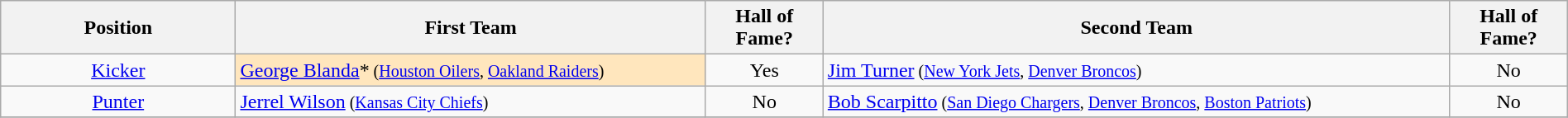<table class="wikitable" style="width:100%;">
<tr>
<th style="width:15%;">Position</th>
<th style="width:30%;">First Team</th>
<th style="width:7.5%;">Hall of Fame?</th>
<th style="width:40%;">Second Team</th>
<th style="width:7.5%;">Hall of Fame?</th>
</tr>
<tr>
<td align=center><a href='#'>Kicker</a></td>
<td style="background-color:#FFE6BD"><a href='#'>George Blanda</a>*<small>  (<a href='#'>Houston Oilers</a>, <a href='#'>Oakland Raiders</a>)</small></td>
<td align=center>Yes</td>
<td><a href='#'>Jim Turner</a><small>  (<a href='#'>New York Jets</a>, <a href='#'>Denver Broncos</a>)</small></td>
<td align=center>No</td>
</tr>
<tr>
<td align=center><a href='#'>Punter</a></td>
<td><a href='#'>Jerrel Wilson</a><small>  (<a href='#'>Kansas City Chiefs</a>)</small></td>
<td align=center>No</td>
<td><a href='#'>Bob Scarpitto</a><small>  (<a href='#'>San Diego Chargers</a>, <a href='#'>Denver Broncos</a>, <a href='#'>Boston Patriots</a>)</small></td>
<td align=center>No</td>
</tr>
<tr>
</tr>
</table>
